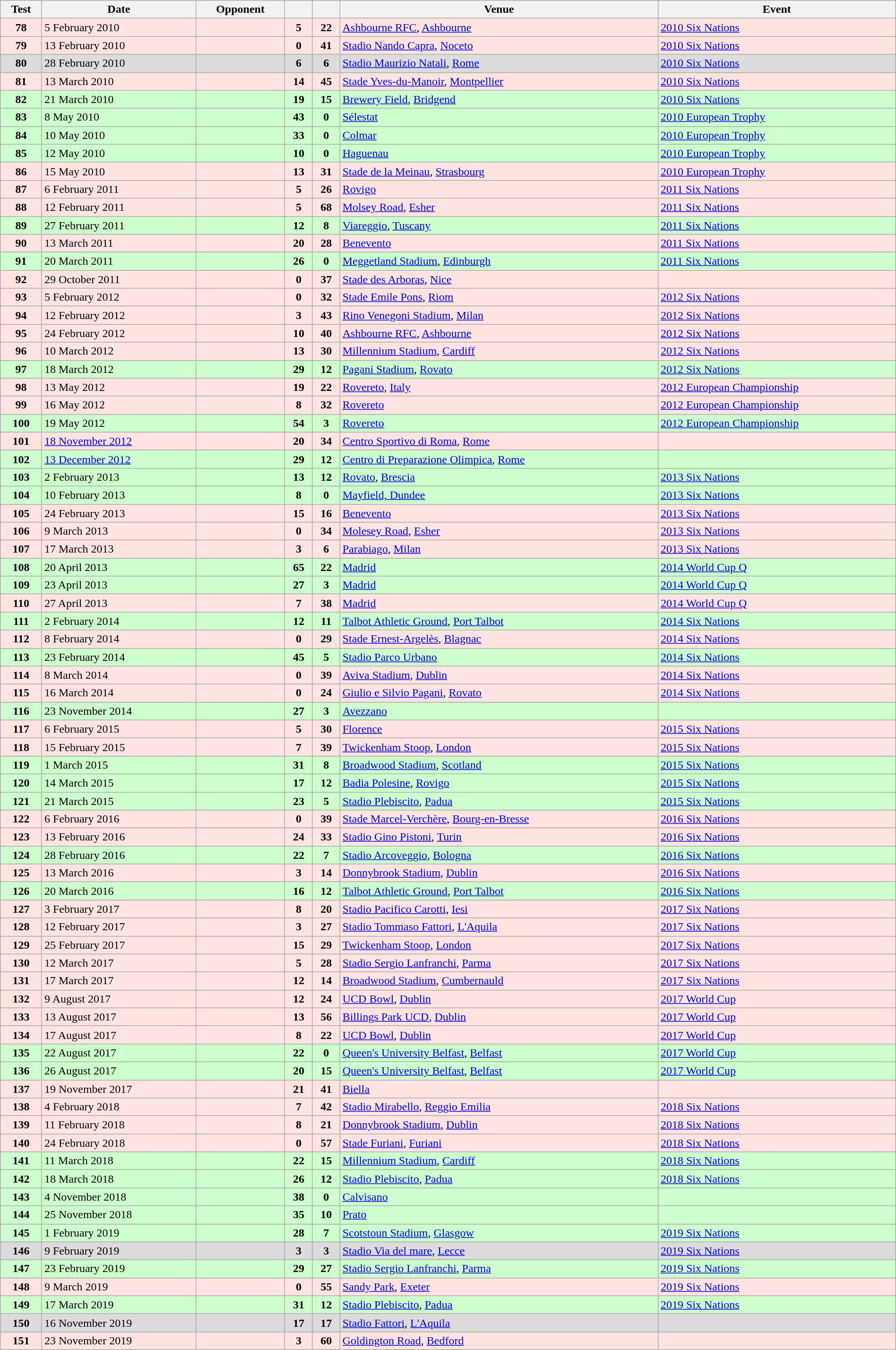<table class="wikitable sortable" style="width:100%">
<tr>
<th>Test</th>
<th>Date</th>
<th>Opponent</th>
<th></th>
<th></th>
<th>Venue</th>
<th>Event</th>
</tr>
<tr bgcolor=FFE4E1>
<td align="center"><strong>78</strong></td>
<td>5 February 2010</td>
<td></td>
<td align="center"><strong>5</strong></td>
<td align="center"><strong>22</strong></td>
<td><a href='#'>Ashbourne RFC</a>, <a href='#'>Ashbourne</a></td>
<td><a href='#'>2010 Six Nations</a></td>
</tr>
<tr bgcolor=FFE4E1>
<td align="center"><strong>79</strong></td>
<td>13 February 2010</td>
<td></td>
<td align="center"><strong>0</strong></td>
<td align="center"><strong>41</strong></td>
<td><a href='#'>Stadio Nando Capra</a>, <a href='#'>Noceto</a></td>
<td><a href='#'>2010 Six Nations</a></td>
</tr>
<tr bgcolor=DCDCDC>
<td align="center"><strong>80</strong></td>
<td>28 February 2010</td>
<td></td>
<td align="center"><strong>6</strong></td>
<td align="center"><strong>6</strong></td>
<td><a href='#'>Stadio Maurizio Natali</a>, <a href='#'>Rome</a></td>
<td><a href='#'>2010 Six Nations</a></td>
</tr>
<tr bgcolor=FFE4E1>
<td align="center"><strong>81</strong></td>
<td>13 March 2010</td>
<td></td>
<td align="center"><strong>14</strong></td>
<td align="center"><strong>45</strong></td>
<td><a href='#'>Stade Yves-du-Manoir</a>, <a href='#'>Montpellier</a></td>
<td><a href='#'>2010 Six Nations</a></td>
</tr>
<tr bgcolor=#ccffcc>
<td align="center"><strong>82</strong></td>
<td>21 March 2010</td>
<td></td>
<td align="center"><strong>19</strong></td>
<td align="center"><strong>15</strong></td>
<td><a href='#'>Brewery Field</a>, <a href='#'>Bridgend</a></td>
<td><a href='#'>2010 Six Nations</a></td>
</tr>
<tr bgcolor=#ccffcc>
<td align="center"><strong>83</strong></td>
<td>8 May 2010</td>
<td></td>
<td align="center"><strong>43</strong></td>
<td align="center"><strong>0</strong></td>
<td><a href='#'>Sélestat</a></td>
<td><a href='#'>2010 European Trophy</a></td>
</tr>
<tr bgcolor=#ccffcc>
<td align="center"><strong>84</strong></td>
<td>10 May 2010</td>
<td></td>
<td align="center"><strong>33</strong></td>
<td align="center"><strong>0</strong></td>
<td><a href='#'>Colmar</a></td>
<td><a href='#'>2010 European Trophy</a></td>
</tr>
<tr bgcolor=#ccffcc>
<td align="center"><strong>85</strong></td>
<td>12 May 2010</td>
<td></td>
<td align="center"><strong>10</strong></td>
<td align="center"><strong>0</strong></td>
<td><a href='#'>Haguenau</a></td>
<td><a href='#'>2010 European Trophy</a></td>
</tr>
<tr bgcolor=FFE4E1>
<td align="center"><strong>86</strong></td>
<td>15 May 2010</td>
<td></td>
<td align="center"><strong>13</strong></td>
<td align="center"><strong>31</strong></td>
<td><a href='#'>Stade de la Meinau</a>, <a href='#'>Strasbourg</a></td>
<td><a href='#'>2010 European Trophy</a></td>
</tr>
<tr bgcolor=FFE4E1>
<td align="center"><strong>87</strong></td>
<td>6 February 2011</td>
<td></td>
<td align="center"><strong>5</strong></td>
<td align="center"><strong>26</strong></td>
<td><a href='#'>Rovigo</a></td>
<td><a href='#'>2011 Six Nations</a></td>
</tr>
<tr bgcolor=FFE4E1>
<td align="center"><strong>88</strong></td>
<td>12 February 2011</td>
<td></td>
<td align="center"><strong>5</strong></td>
<td align="center"><strong>68</strong></td>
<td><a href='#'>Molsey Road</a>, <a href='#'>Esher</a></td>
<td><a href='#'>2011 Six Nations</a></td>
</tr>
<tr bgcolor=#ccffcc>
<td align="center"><strong>89</strong></td>
<td>27 February 2011</td>
<td></td>
<td align="center"><strong>12</strong></td>
<td align="center"><strong>8</strong></td>
<td><a href='#'>Viareggio</a>, <a href='#'>Tuscany</a></td>
<td><a href='#'>2011 Six Nations</a></td>
</tr>
<tr bgcolor=FFE4E1>
<td align="center"><strong>90</strong></td>
<td>13 March 2011</td>
<td></td>
<td align="center"><strong>20</strong></td>
<td align="center"><strong>28</strong></td>
<td><a href='#'>Benevento</a></td>
<td><a href='#'>2011 Six Nations</a></td>
</tr>
<tr bgcolor=#ccffcc>
<td align="center"><strong>91</strong></td>
<td>20 March 2011</td>
<td></td>
<td align="center"><strong>26</strong></td>
<td align="center"><strong>0</strong></td>
<td><a href='#'>Meggetland Stadium</a>, <a href='#'>Edinburgh</a></td>
<td><a href='#'>2011 Six Nations</a></td>
</tr>
<tr bgcolor=FFE4E1>
<td align="center"><strong>92</strong></td>
<td>29 October 2011</td>
<td></td>
<td align="center"><strong>0</strong></td>
<td align="center"><strong>37</strong></td>
<td><a href='#'>Stade des Arboras</a>, <a href='#'>Nice</a></td>
<td></td>
</tr>
<tr bgcolor=FFE4E1>
<td align="center"><strong>93</strong></td>
<td>5 February 2012</td>
<td></td>
<td align="center"><strong>0</strong></td>
<td align="center"><strong>32</strong></td>
<td><a href='#'>Stade Emile Pons</a>, <a href='#'>Riom</a></td>
<td><a href='#'>2012 Six Nations</a></td>
</tr>
<tr bgcolor=FFE4E1>
<td align="center"><strong>94</strong></td>
<td>12 February 2012</td>
<td></td>
<td align="center"><strong>3</strong></td>
<td align="center"><strong>43</strong></td>
<td><a href='#'>Rino Venegoni Stadium</a>, <a href='#'>Milan</a></td>
<td><a href='#'>2012 Six Nations</a></td>
</tr>
<tr bgcolor=FFE4E1>
<td align="center"><strong>95</strong></td>
<td>24 February 2012</td>
<td></td>
<td align="center"><strong>10</strong></td>
<td align="center"><strong>40</strong></td>
<td><a href='#'>Ashbourne RFC</a>, <a href='#'>Ashbourne</a></td>
<td><a href='#'>2012 Six Nations</a></td>
</tr>
<tr bgcolor=FFE4E1>
<td align="center"><strong>96</strong></td>
<td>10 March 2012</td>
<td></td>
<td align="center"><strong>13</strong></td>
<td align="center"><strong>30</strong></td>
<td><a href='#'>Millennium Stadium</a>, <a href='#'>Cardiff</a></td>
<td><a href='#'>2012 Six Nations</a></td>
</tr>
<tr bgcolor=#ccffcc>
<td align="center"><strong>97</strong></td>
<td>18 March 2012</td>
<td></td>
<td align="center"><strong>29</strong></td>
<td align="center"><strong>12</strong></td>
<td><a href='#'>Pagani Stadium</a>, <a href='#'>Rovato</a></td>
<td><a href='#'>2012 Six Nations</a></td>
</tr>
<tr bgcolor=FFE4E1>
<td align="center"><strong>98</strong></td>
<td>13 May 2012</td>
<td></td>
<td align="center"><strong>19</strong></td>
<td align="center"><strong>22</strong></td>
<td><a href='#'>Rovereto</a>, <a href='#'>Italy</a></td>
<td><a href='#'>2012 European Championship</a></td>
</tr>
<tr bgcolor=FFE4E1>
<td align="center"><strong>99</strong></td>
<td>16 May 2012</td>
<td></td>
<td align="center"><strong>8</strong></td>
<td align="center"><strong>32</strong></td>
<td><a href='#'>Rovereto</a></td>
<td><a href='#'>2012 European Championship</a></td>
</tr>
<tr bgcolor=#ccffcc>
<td align="center"><strong>100</strong></td>
<td>19 May 2012</td>
<td></td>
<td align="center"><strong>54</strong></td>
<td align="center"><strong>3</strong></td>
<td><a href='#'>Rovereto</a></td>
<td><a href='#'>2012 European Championship</a></td>
</tr>
<tr bgcolor=FFE4E1>
<td align="center"><strong>101</strong></td>
<td><a href='#'>18 November 2012</a></td>
<td></td>
<td align="center"><strong>20</strong></td>
<td align="center"><strong>34</strong></td>
<td><a href='#'>Centro Sportivo di Roma</a>, <a href='#'>Rome</a></td>
<td></td>
</tr>
<tr bgcolor=#ccffcc>
<td align="center"><strong>102</strong></td>
<td><a href='#'>13 December 2012</a></td>
<td></td>
<td align="center"><strong>29</strong></td>
<td align="center"><strong>12</strong></td>
<td><a href='#'>Centro di Preparazione Olimpica</a>, <a href='#'>Rome</a></td>
<td></td>
</tr>
<tr bgcolor=#ccffcc>
<td align="center"><strong>103</strong></td>
<td>2 February 2013</td>
<td></td>
<td align="center"><strong>13</strong></td>
<td align="center"><strong>12</strong></td>
<td><a href='#'>Rovato</a>, <a href='#'>Brescia</a></td>
<td><a href='#'>2013 Six Nations</a></td>
</tr>
<tr bgcolor=#ccffcc>
<td align="center"><strong>104</strong></td>
<td>10 February 2013</td>
<td></td>
<td align="center"><strong>8</strong></td>
<td align="center"><strong>0</strong></td>
<td><a href='#'>Mayfield, Dundee</a></td>
<td><a href='#'>2013 Six Nations</a></td>
</tr>
<tr bgcolor=FFE4E1>
<td align="center"><strong>105</strong></td>
<td>24 February 2013</td>
<td></td>
<td align="center"><strong>15</strong></td>
<td align="center"><strong>16</strong></td>
<td><a href='#'>Benevento</a></td>
<td><a href='#'>2013 Six Nations</a></td>
</tr>
<tr bgcolor=FFE4E1>
<td align="center"><strong>106</strong></td>
<td>9 March 2013</td>
<td></td>
<td align="center"><strong>0</strong></td>
<td align="center"><strong>34</strong></td>
<td><a href='#'>Molesey Road</a>, <a href='#'>Esher</a></td>
<td><a href='#'>2013 Six Nations</a></td>
</tr>
<tr bgcolor=FFE4E1>
<td align="center"><strong>107</strong></td>
<td>17 March 2013</td>
<td></td>
<td align="center"><strong>3</strong></td>
<td align="center"><strong>6</strong></td>
<td><a href='#'>Parabiago</a>, <a href='#'>Milan</a></td>
<td><a href='#'>2013 Six Nations</a></td>
</tr>
<tr bgcolor=#ccffcc>
<td align="center"><strong>108</strong></td>
<td>20 April 2013</td>
<td></td>
<td align="center"><strong>65</strong></td>
<td align="center"><strong>22</strong></td>
<td><a href='#'>Madrid</a></td>
<td><a href='#'>2014 World Cup Q</a></td>
</tr>
<tr bgcolor=#ccffcc>
<td align="center"><strong>109</strong></td>
<td>23 April 2013</td>
<td></td>
<td align="center"><strong>27</strong></td>
<td align="center"><strong>3</strong></td>
<td><a href='#'>Madrid</a></td>
<td><a href='#'>2014 World Cup Q</a></td>
</tr>
<tr bgcolor=FFE4E1>
<td align="center"><strong>110</strong></td>
<td>27 April 2013</td>
<td></td>
<td align="center"><strong>7</strong></td>
<td align="center"><strong>38</strong></td>
<td><a href='#'>Madrid</a></td>
<td><a href='#'>2014 World Cup Q</a></td>
</tr>
<tr bgcolor=#ccffcc>
<td align="center"><strong>111</strong></td>
<td>2 February 2014</td>
<td></td>
<td align="center"><strong>12</strong></td>
<td align="center"><strong>11</strong></td>
<td><a href='#'>Talbot Athletic Ground</a>, <a href='#'>Port Talbot</a></td>
<td><a href='#'>2014 Six Nations</a></td>
</tr>
<tr bgcolor=FFE4E1>
<td align="center"><strong>112</strong></td>
<td>8 February 2014</td>
<td></td>
<td align="center"><strong>0</strong></td>
<td align="center"><strong>29</strong></td>
<td><a href='#'>Stade Ernest-Argelès</a>, <a href='#'>Blagnac</a></td>
<td><a href='#'>2014 Six Nations</a></td>
</tr>
<tr bgcolor=#ccffcc>
<td align="center"><strong>113</strong></td>
<td>23 February 2014</td>
<td></td>
<td align="center"><strong>45</strong></td>
<td align="center"><strong>5</strong></td>
<td><a href='#'>Stadio Parco Urbano</a></td>
<td><a href='#'>2014 Six Nations</a></td>
</tr>
<tr bgcolor=FFE4E1>
<td align="center"><strong>114</strong></td>
<td>8 March 2014</td>
<td></td>
<td align="center"><strong>0</strong></td>
<td align="center"><strong>39</strong></td>
<td><a href='#'>Aviva Stadium</a>, <a href='#'>Dublin</a></td>
<td><a href='#'>2014 Six Nations</a></td>
</tr>
<tr bgcolor=FFE4E1>
<td align="center"><strong>115</strong></td>
<td>16 March 2014</td>
<td></td>
<td align="center"><strong>0</strong></td>
<td align="center"><strong>24</strong></td>
<td><a href='#'>Giulio e Silvio Pagani</a>, <a href='#'>Rovato</a></td>
<td><a href='#'>2014 Six Nations</a></td>
</tr>
<tr bgcolor=#ccffcc>
<td align="center"><strong>116</strong></td>
<td>23 November 2014</td>
<td></td>
<td align="center"><strong>27</strong></td>
<td align="center"><strong>3</strong></td>
<td><a href='#'>Avezzano</a></td>
<td></td>
</tr>
<tr bgcolor=FFE4E1>
<td align="center"><strong>117</strong></td>
<td>6 February 2015</td>
<td></td>
<td align="center"><strong>5</strong></td>
<td align="center"><strong>30</strong></td>
<td><a href='#'>Florence</a></td>
<td><a href='#'>2015 Six Nations</a></td>
</tr>
<tr bgcolor=FFE4E1>
<td align="center"><strong>118</strong></td>
<td>15 February 2015</td>
<td></td>
<td align="center"><strong>7</strong></td>
<td align="center"><strong>39</strong></td>
<td><a href='#'>Twickenham Stoop</a>, <a href='#'>London</a></td>
<td><a href='#'>2015 Six Nations</a></td>
</tr>
<tr bgcolor=#ccffcc>
<td align="center"><strong>119</strong></td>
<td>1 March 2015</td>
<td></td>
<td align="center"><strong>31</strong></td>
<td align="center"><strong>8</strong></td>
<td><a href='#'>Broadwood Stadium</a>, <a href='#'>Scotland</a></td>
<td><a href='#'>2015 Six Nations</a></td>
</tr>
<tr bgcolor=#ccffcc>
<td align="center"><strong>120</strong></td>
<td>14 March 2015</td>
<td></td>
<td align="center"><strong>17</strong></td>
<td align="center"><strong>12</strong></td>
<td><a href='#'>Badia Polesine</a>, <a href='#'>Rovigo</a></td>
<td><a href='#'>2015 Six Nations</a></td>
</tr>
<tr bgcolor=#ccffcc>
<td align="center"><strong>121</strong></td>
<td>21 March 2015</td>
<td></td>
<td align="center"><strong>23</strong></td>
<td align="center"><strong>5</strong></td>
<td><a href='#'>Stadio Plebiscito</a>, <a href='#'>Padua</a></td>
<td><a href='#'>2015 Six Nations</a></td>
</tr>
<tr bgcolor=FFE4E1>
<td align="center"><strong>122</strong></td>
<td>6 February 2016</td>
<td></td>
<td align="center"><strong>0</strong></td>
<td align="center"><strong>39</strong></td>
<td><a href='#'>Stade Marcel-Verchère</a>, <a href='#'>Bourg-en-Bresse</a></td>
<td><a href='#'>2016 Six Nations</a></td>
</tr>
<tr bgcolor=FFE4E1>
<td align="center"><strong>123</strong></td>
<td>13 February 2016</td>
<td></td>
<td align="center"><strong>24</strong></td>
<td align="center"><strong>33</strong></td>
<td><a href='#'>Stadio Gino Pistoni</a>, <a href='#'>Turin</a></td>
<td><a href='#'>2016 Six Nations</a></td>
</tr>
<tr bgcolor=#ccffcc>
<td align="center"><strong>124</strong></td>
<td>28 February 2016</td>
<td></td>
<td align="center"><strong>22</strong></td>
<td align="center"><strong>7</strong></td>
<td><a href='#'>Stadio Arcoveggio</a>, <a href='#'>Bologna</a></td>
<td><a href='#'>2016 Six Nations</a></td>
</tr>
<tr bgcolor=FFE4E1>
<td align="center"><strong>125</strong></td>
<td>13 March 2016</td>
<td></td>
<td align="center"><strong>3</strong></td>
<td align="center"><strong>14</strong></td>
<td><a href='#'>Donnybrook Stadium</a>, <a href='#'>Dublin</a></td>
<td><a href='#'>2016 Six Nations</a></td>
</tr>
<tr bgcolor=#ccffcc>
<td align="center"><strong>126</strong></td>
<td>20 March 2016</td>
<td></td>
<td align="center"><strong>16</strong></td>
<td align="center"><strong>12</strong></td>
<td><a href='#'>Talbot Athletic Ground</a>, <a href='#'>Port Talbot</a></td>
<td><a href='#'>2016 Six Nations</a></td>
</tr>
<tr bgcolor=FFE4E1>
<td align="center"><strong>127</strong></td>
<td>3 February 2017</td>
<td></td>
<td align="center"><strong>8</strong></td>
<td align="center"><strong>20</strong></td>
<td><a href='#'>Stadio Pacifico Carotti</a>, <a href='#'>Iesi</a></td>
<td><a href='#'>2017 Six Nations</a></td>
</tr>
<tr bgcolor=FFE4E1>
<td align="center"><strong>128</strong></td>
<td>12 February 2017</td>
<td></td>
<td align="center"><strong>3</strong></td>
<td align="center"><strong>27</strong></td>
<td><a href='#'>Stadio Tommaso Fattori</a>, <a href='#'>L'Aquila</a></td>
<td><a href='#'>2017 Six Nations</a></td>
</tr>
<tr bgcolor=FFE4E1>
<td align="center"><strong>129</strong></td>
<td>25 February 2017</td>
<td></td>
<td align="center"><strong>15</strong></td>
<td align="center"><strong>29</strong></td>
<td><a href='#'>Twickenham Stoop</a>, <a href='#'>London</a></td>
<td><a href='#'>2017 Six Nations</a></td>
</tr>
<tr bgcolor=FFE4E1>
<td align="center"><strong>130</strong></td>
<td>12 March 2017</td>
<td></td>
<td align="center"><strong>5</strong></td>
<td align="center"><strong>28</strong></td>
<td><a href='#'>Stadio Sergio Lanfranchi</a>, <a href='#'>Parma</a></td>
<td><a href='#'>2017 Six Nations</a></td>
</tr>
<tr bgcolor=FFE4E1>
<td align="center"><strong>131</strong></td>
<td>17 March 2017</td>
<td></td>
<td align="center"><strong>12</strong></td>
<td align="center"><strong>14</strong></td>
<td><a href='#'>Broadwood Stadium</a>, <a href='#'>Cumbernauld</a></td>
<td><a href='#'>2017 Six Nations</a></td>
</tr>
<tr bgcolor=FFE4E1>
<td align="center"><strong>132</strong></td>
<td>9 August 2017</td>
<td></td>
<td align="center"><strong>12</strong></td>
<td align="center"><strong>24</strong></td>
<td><a href='#'>UCD Bowl</a>, <a href='#'>Dublin</a></td>
<td><a href='#'>2017 World Cup</a></td>
</tr>
<tr bgcolor=FFE4E1>
<td align="center"><strong>133</strong></td>
<td>13 August 2017</td>
<td></td>
<td align="center"><strong>13</strong></td>
<td align="center"><strong>56</strong></td>
<td><a href='#'>Billings Park UCD</a>, <a href='#'>Dublin</a></td>
<td><a href='#'>2017 World Cup</a></td>
</tr>
<tr bgcolor=FFE4E1>
<td align="center"><strong>134</strong></td>
<td>17 August 2017</td>
<td></td>
<td align="center"><strong>8</strong></td>
<td align="center"><strong>22</strong></td>
<td><a href='#'>UCD Bowl</a>, <a href='#'>Dublin</a></td>
<td><a href='#'>2017 World Cup</a></td>
</tr>
<tr bgcolor=#ccffcc>
<td align="center"><strong>135</strong></td>
<td>22 August 2017</td>
<td></td>
<td align="center"><strong>22</strong></td>
<td align="center"><strong>0</strong></td>
<td><a href='#'>Queen's University Belfast</a>, <a href='#'>Belfast</a></td>
<td><a href='#'>2017 World Cup</a></td>
</tr>
<tr bgcolor=#ccffcc>
<td align="center"><strong>136</strong></td>
<td>26 August 2017</td>
<td></td>
<td align="center"><strong>20</strong></td>
<td align="center"><strong>15</strong></td>
<td><a href='#'>Queen's University Belfast</a>, <a href='#'>Belfast</a></td>
<td><a href='#'>2017 World Cup</a></td>
</tr>
<tr bgcolor=FFE4E1>
<td align="center"><strong>137</strong></td>
<td>19 November 2017</td>
<td></td>
<td align="center"><strong>21</strong></td>
<td align="center"><strong>41</strong></td>
<td><a href='#'>Biella</a></td>
<td></td>
</tr>
<tr bgcolor=FFE4E1>
<td align="center"><strong>138</strong></td>
<td>4 February 2018</td>
<td></td>
<td align="center"><strong>7</strong></td>
<td align="center"><strong>42</strong></td>
<td><a href='#'>Stadio Mirabello</a>, <a href='#'>Reggio Emilia</a></td>
<td><a href='#'>2018 Six Nations</a></td>
</tr>
<tr bgcolor=FFE4E1>
<td align="center"><strong>139</strong></td>
<td>11 February 2018</td>
<td></td>
<td align="center"><strong>8</strong></td>
<td align="center"><strong>21</strong></td>
<td><a href='#'>Donnybrook Stadium</a>, <a href='#'>Dublin</a></td>
<td><a href='#'>2018 Six Nations</a></td>
</tr>
<tr bgcolor=FFE4E1>
<td align="center"><strong>140</strong></td>
<td>24 February 2018</td>
<td></td>
<td align="center"><strong>0</strong></td>
<td align="center"><strong>57</strong></td>
<td><a href='#'>Stade Furiani</a>, <a href='#'>Furiani</a></td>
<td><a href='#'>2018 Six Nations</a></td>
</tr>
<tr bgcolor=#ccffcc>
<td align="center"><strong>141</strong></td>
<td>11 March 2018</td>
<td></td>
<td align="center"><strong>22</strong></td>
<td align="center"><strong>15</strong></td>
<td><a href='#'>Millennium Stadium</a>, <a href='#'>Cardiff</a></td>
<td><a href='#'>2018 Six Nations</a></td>
</tr>
<tr bgcolor=#ccffcc>
<td align="center"><strong>142</strong></td>
<td>18 March 2018</td>
<td></td>
<td align="center"><strong>26</strong></td>
<td align="center"><strong>12</strong></td>
<td><a href='#'>Stadio Plebiscito</a>, <a href='#'>Padua</a></td>
<td><a href='#'>2018 Six Nations</a></td>
</tr>
<tr bgcolor=#ccffcc>
<td align="center"><strong>143</strong></td>
<td>4 November 2018</td>
<td></td>
<td align="center"><strong>38</strong></td>
<td align="center"><strong>0</strong></td>
<td><a href='#'>Calvisano</a></td>
<td></td>
</tr>
<tr bgcolor=#ccffcc>
<td align="center"><strong>144</strong></td>
<td>25 November 2018</td>
<td></td>
<td align="center"><strong>35</strong></td>
<td align="center"><strong>10</strong></td>
<td><a href='#'>Prato</a></td>
<td></td>
</tr>
<tr bgcolor=#ccffcc>
<td align="center"><strong>145</strong></td>
<td>1 February 2019</td>
<td></td>
<td align="center"><strong>28</strong></td>
<td align="center"><strong>7</strong></td>
<td><a href='#'>Scotstoun Stadium</a>, <a href='#'>Glasgow</a></td>
<td><a href='#'>2019 Six Nations</a></td>
</tr>
<tr bgcolor=DCDCDC>
<td align="center"><strong>146</strong></td>
<td>9 February 2019</td>
<td></td>
<td align="center"><strong>3</strong></td>
<td align="center"><strong>3</strong></td>
<td><a href='#'>Stadio Via del mare</a>, <a href='#'>Lecce</a></td>
<td><a href='#'>2019 Six Nations</a></td>
</tr>
<tr bgcolor=#ccffcc>
<td align="center"><strong>147</strong></td>
<td>23 February 2019</td>
<td></td>
<td align="center"><strong>29</strong></td>
<td align="center"><strong>27</strong></td>
<td><a href='#'>Stadio Sergio Lanfranchi</a>, <a href='#'>Parma</a></td>
<td><a href='#'>2019 Six Nations</a></td>
</tr>
<tr bgcolor=FFE4E1>
<td align="center"><strong>148</strong></td>
<td>9 March 2019</td>
<td></td>
<td align="center"><strong>0</strong></td>
<td align="center"><strong>55</strong></td>
<td><a href='#'>Sandy Park</a>, <a href='#'>Exeter</a></td>
<td><a href='#'>2019 Six Nations</a></td>
</tr>
<tr bgcolor=#ccffcc>
<td align="center"><strong>149</strong></td>
<td>17 March 2019</td>
<td></td>
<td align="center"><strong>31</strong></td>
<td align="center"><strong>12</strong></td>
<td><a href='#'>Stadio Plebiscito</a>, <a href='#'>Padua</a></td>
<td><a href='#'>2019 Six Nations</a></td>
</tr>
<tr bgcolor=DCDCDC>
<td align="center"><strong>150</strong></td>
<td>16 November 2019</td>
<td></td>
<td align="center"><strong>17</strong></td>
<td align="center"><strong>17</strong></td>
<td><a href='#'>Stadio Fattori</a>, <a href='#'>L'Aquila</a></td>
<td></td>
</tr>
<tr bgcolor=FFE4E1>
<td align="center"><strong>151</strong></td>
<td>23 November 2019</td>
<td></td>
<td align="center"><strong>3</strong></td>
<td align="center"><strong>60</strong></td>
<td><a href='#'>Goldington Road</a>, <a href='#'>Bedford</a></td>
<td></td>
</tr>
</table>
